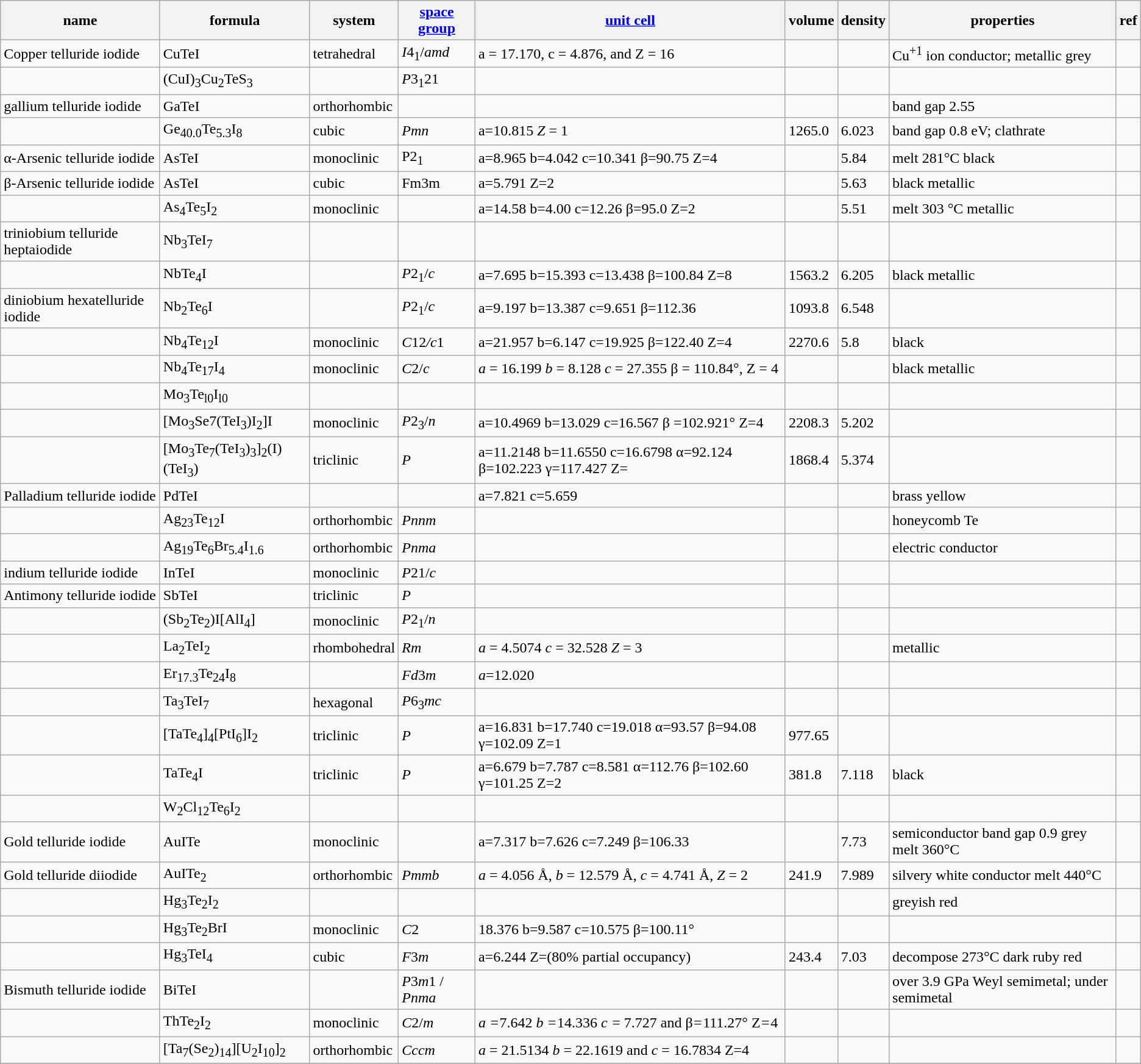<table class="wikitable">
<tr>
<th>name</th>
<th>formula</th>
<th>system</th>
<th><a href='#'>space group</a></th>
<th><a href='#'>unit cell</a></th>
<th>volume</th>
<th>density</th>
<th>properties</th>
<th>ref</th>
</tr>
<tr>
<td>Copper telluride iodide</td>
<td>CuTeI</td>
<td>tetrahedral</td>
<td><em>I</em>4<sub>1</sub>/<em>amd</em></td>
<td>a = 17.170, c = 4.876, and Z = 16</td>
<td></td>
<td></td>
<td>Cu<sup>+1</sup> ion conductor; metallic grey</td>
<td></td>
</tr>
<tr>
<td></td>
<td>(CuI)<sub>3</sub>Cu<sub>2</sub>TeS<sub>3</sub></td>
<td></td>
<td><em>P</em>3<sub>1</sub>21</td>
<td></td>
<td></td>
<td></td>
<td></td>
<td></td>
</tr>
<tr>
<td>gallium telluride iodide</td>
<td>GaTeI</td>
<td>orthorhombic</td>
<td></td>
<td></td>
<td></td>
<td></td>
<td>band gap 2.55</td>
<td></td>
</tr>
<tr>
<td></td>
<td>Ge<sub>40.0</sub>Te<sub>5.3</sub>I<sub>8</sub></td>
<td>cubic</td>
<td><em>Pm</em><em>n</em></td>
<td>a=10.815 <em>Z</em> = 1</td>
<td>1265.0</td>
<td>6.023</td>
<td>band gap 0.8 eV; clathrate</td>
<td></td>
</tr>
<tr>
<td>α-Arsenic telluride iodide</td>
<td>AsTeI</td>
<td>monoclinic</td>
<td>P2<sub>1</sub></td>
<td>a=8.965 b=4.042 c=10.341 β=90.75 Z=4</td>
<td></td>
<td>5.84</td>
<td>melt 281°C black</td>
<td></td>
</tr>
<tr>
<td>β-Arsenic telluride iodide</td>
<td>AsTeI</td>
<td>cubic</td>
<td>Fm3m</td>
<td>a=5.791 Z=2</td>
<td></td>
<td>5.63</td>
<td>black metallic</td>
<td></td>
</tr>
<tr>
<td></td>
<td>As<sub>4</sub>Te<sub>5</sub>I<sub>2</sub></td>
<td>monoclinic</td>
<td></td>
<td>a=14.58 b=4.00 c=12.26 β=95.0 Z=2</td>
<td></td>
<td>5.51</td>
<td>melt 303 °C metallic</td>
<td></td>
</tr>
<tr>
<td>triniobium  telluride heptaiodide</td>
<td>Nb<sub>3</sub>TeI<sub>7</sub></td>
<td></td>
<td></td>
<td></td>
<td></td>
<td></td>
<td></td>
<td></td>
</tr>
<tr>
<td></td>
<td>NbTe<sub>4</sub>I</td>
<td></td>
<td><em>P</em>2<sub>1</sub>/<em>c</em></td>
<td>a=7.695 b=15.393 c=13.438 β=100.84 Z=8</td>
<td>1563.2</td>
<td>6.205</td>
<td>black metallic</td>
<td></td>
</tr>
<tr>
<td>diniobium hexatelluride iodide</td>
<td>Nb<sub>2</sub>Te<sub>6</sub>I</td>
<td></td>
<td><em>P</em>2<sub>1</sub>/<em>c</em></td>
<td>a=9.197 b=13.387 c=9.651 β=112.36</td>
<td>1093.8</td>
<td>6.548</td>
<td></td>
<td></td>
</tr>
<tr>
<td></td>
<td>Nb<sub>4</sub>Te<sub>12</sub>I</td>
<td>monoclinic</td>
<td><em>C</em>12<em>/c</em>1</td>
<td>a=21.957 b=6.147 c=19.925 β=122.40 Z=4</td>
<td>2270.6</td>
<td>5.8</td>
<td>black</td>
<td></td>
</tr>
<tr>
<td></td>
<td>Nb<sub>4</sub>Te<sub>17</sub>I<sub>4</sub></td>
<td>monoclinic</td>
<td><em>C</em>2/<em>c</em></td>
<td><em>a</em>  = 16.199 <em>b</em>  = 8.128 <em>c</em>  = 27.355 β = 110.84°, Z = 4</td>
<td></td>
<td></td>
<td>black metallic</td>
<td></td>
</tr>
<tr>
<td></td>
<td>Mo<sub>3</sub>Te<sub>l0</sub>I<sub>l0</sub></td>
<td></td>
<td></td>
<td></td>
<td></td>
<td></td>
<td></td>
<td></td>
</tr>
<tr>
<td></td>
<td>[Mo<sub>3</sub>Se7(TeI<sub>3</sub>)I<sub>2</sub>]I</td>
<td>monoclinic</td>
<td><em>P</em>2<sub>3</sub>/<em>n</em></td>
<td>a=10.4969 b=13.029 c=16.567 β =102.921° Z=4</td>
<td>2208.3</td>
<td>5.202</td>
<td></td>
<td></td>
</tr>
<tr>
<td></td>
<td>[Mo<sub>3</sub>Te<sub>7</sub>(TeI<sub>3</sub>)<sub>3</sub>]<sub>2</sub>(I)(TeI<sub>3</sub>)</td>
<td>triclinic</td>
<td><em>P</em></td>
<td>a=11.2148 b=11.6550 c=16.6798 α=92.124 β=102.223 γ=117.427 Z=</td>
<td>1868.4</td>
<td>5.374</td>
<td></td>
<td></td>
</tr>
<tr>
<td>Palladium telluride iodide</td>
<td>PdTeI</td>
<td></td>
<td></td>
<td>a=7.821 c=5.659</td>
<td></td>
<td></td>
<td>brass yellow</td>
<td></td>
</tr>
<tr>
<td></td>
<td>Ag<sub>23</sub>Te<sub>12</sub>I</td>
<td>orthorhombic</td>
<td><em>Pnnm</em></td>
<td></td>
<td></td>
<td></td>
<td>honeycomb Te</td>
<td></td>
</tr>
<tr>
<td></td>
<td>Ag<sub>19</sub>Te<sub>6</sub>Br<sub>5.4</sub>I<sub>1.6</sub></td>
<td>orthorhombic</td>
<td><em>Pnma</em></td>
<td></td>
<td></td>
<td></td>
<td>electric conductor</td>
<td></td>
</tr>
<tr>
<td>indium telluride iodide</td>
<td>InTeI</td>
<td>monoclinic</td>
<td><em>P</em>21/<em>c</em></td>
<td></td>
<td></td>
<td></td>
<td></td>
<td></td>
</tr>
<tr>
<td>Antimony telluride iodide</td>
<td>SbTeI</td>
<td>triclinic</td>
<td><em>P</em></td>
<td></td>
<td></td>
<td></td>
<td></td>
<td></td>
</tr>
<tr>
<td></td>
<td>(Sb<sub>2</sub>Te<sub>2</sub>)I[AlI<sub>4</sub>]</td>
<td>monoclinic</td>
<td><em>P</em>2<sub>1</sub>/<em>n</em></td>
<td></td>
<td></td>
<td></td>
<td></td>
<td></td>
</tr>
<tr>
<td></td>
<td>La<sub>2</sub>TeI<sub>2</sub></td>
<td>rhombohedral</td>
<td><em>R</em><em>m</em></td>
<td><em>a</em> = 4.5074 <em>c</em> = 32.528 <em>Z</em> = 3</td>
<td></td>
<td></td>
<td>metallic</td>
<td></td>
</tr>
<tr>
<td></td>
<td>Er<sub>17.3</sub>Te<sub>24</sub>I<sub>8</sub></td>
<td></td>
<td><em>Fd</em>3<em>m</em></td>
<td><em>a</em>=12.020</td>
<td></td>
<td></td>
<td></td>
<td></td>
</tr>
<tr>
<td></td>
<td>Ta<sub>3</sub>TeI<sub>7</sub></td>
<td>hexagonal</td>
<td><em>P</em>6<sub>3</sub><em>mc</em></td>
<td></td>
<td></td>
<td></td>
<td></td>
<td></td>
</tr>
<tr>
<td></td>
<td>[TaTe<sub>4</sub>]<sub>4</sub>[PtI<sub>6</sub>]I<sub>2</sub></td>
<td>triclinic</td>
<td><em>P</em></td>
<td>a=16.831 b=17.740 c=19.018 α=93.57 β=94.08 γ=102.09 Z=1</td>
<td>977.65</td>
<td></td>
<td></td>
<td></td>
</tr>
<tr>
<td></td>
<td>TaTe<sub>4</sub>I</td>
<td>triclinic</td>
<td><em>P</em></td>
<td>a=6.679 b=7.787 c=8.581 α=112.76 β=102.60 γ=101.25 Z=2</td>
<td>381.8</td>
<td>7.118</td>
<td>black</td>
<td></td>
</tr>
<tr>
<td></td>
<td>W<sub>2</sub>Cl<sub>12</sub>Te<sub>6</sub>I<sub>2</sub></td>
<td></td>
<td></td>
<td></td>
<td></td>
<td></td>
<td></td>
<td></td>
</tr>
<tr>
<td>Gold telluride iodide</td>
<td>AuITe</td>
<td>monoclinic</td>
<td></td>
<td>a=7.317 b=7.626 c=7.249 β=106.33</td>
<td></td>
<td>7.73</td>
<td>semiconductor band gap 0.9 grey melt 360°C</td>
<td></td>
</tr>
<tr>
<td>Gold telluride diiodide</td>
<td>AuITe<sub>2</sub></td>
<td>orthorhombic</td>
<td><em>Pmmb</em></td>
<td><em>a</em> = 4.056 Å, <em>b</em> = 12.579 Å, <em>c</em> = 4.741 Å, <em>Z</em> = 2</td>
<td>241.9</td>
<td>7.989</td>
<td>silvery white conductor melt 440°C</td>
<td></td>
</tr>
<tr>
<td></td>
<td>Hg<sub>3</sub>Te<sub>2</sub>I<sub>2</sub></td>
<td></td>
<td></td>
<td></td>
<td></td>
<td></td>
<td>greyish red</td>
<td></td>
</tr>
<tr>
<td></td>
<td>Hg<sub>3</sub>Te<sub>2</sub>BrI</td>
<td>monoclinic</td>
<td><em>C</em>2</td>
<td>18.376 b=9.587 c=10.575 β=100.11°</td>
<td></td>
<td></td>
<td></td>
<td></td>
</tr>
<tr>
<td></td>
<td>Hg<sub>3</sub>TeI<sub>4</sub></td>
<td>cubic</td>
<td><em>F</em>3<em>m</em></td>
<td>a=6.244 Z=(80% partial occupancy)</td>
<td>243.4</td>
<td>7.03</td>
<td>decompose 273°C dark ruby red</td>
<td></td>
</tr>
<tr>
<td>Bismuth telluride iodide</td>
<td>BiTeI</td>
<td></td>
<td><em>P</em>3<em>m</em>1 / <em>Pnma</em></td>
<td></td>
<td></td>
<td></td>
<td>over 3.9 GPa Weyl semimetal; under semimetal</td>
<td></td>
</tr>
<tr>
<td></td>
<td>ThTe<sub>2</sub>I<sub>2</sub></td>
<td>monoclinic</td>
<td><em>C</em>2/<em>m</em></td>
<td><em>a</em>  = 7.642 <em>b</em>  = 14.336 <em>c</em>  = 7.727 and β = 111.27° Z = 4</td>
<td></td>
<td></td>
<td></td>
<td></td>
</tr>
<tr>
<td></td>
<td>[Ta<sub>7</sub>(Se<sub>2</sub>)<sub>14</sub>][U<sub>2</sub>I<sub>10</sub>]<sub>2</sub></td>
<td>orthorhombic</td>
<td><em>Cccm</em></td>
<td><em>a</em>  = 21.5134 <em>b</em>  = 22.1619 and <em>c</em>  = 16.7834 Z=4</td>
<td></td>
<td></td>
<td></td>
<td></td>
</tr>
<tr>
</tr>
</table>
